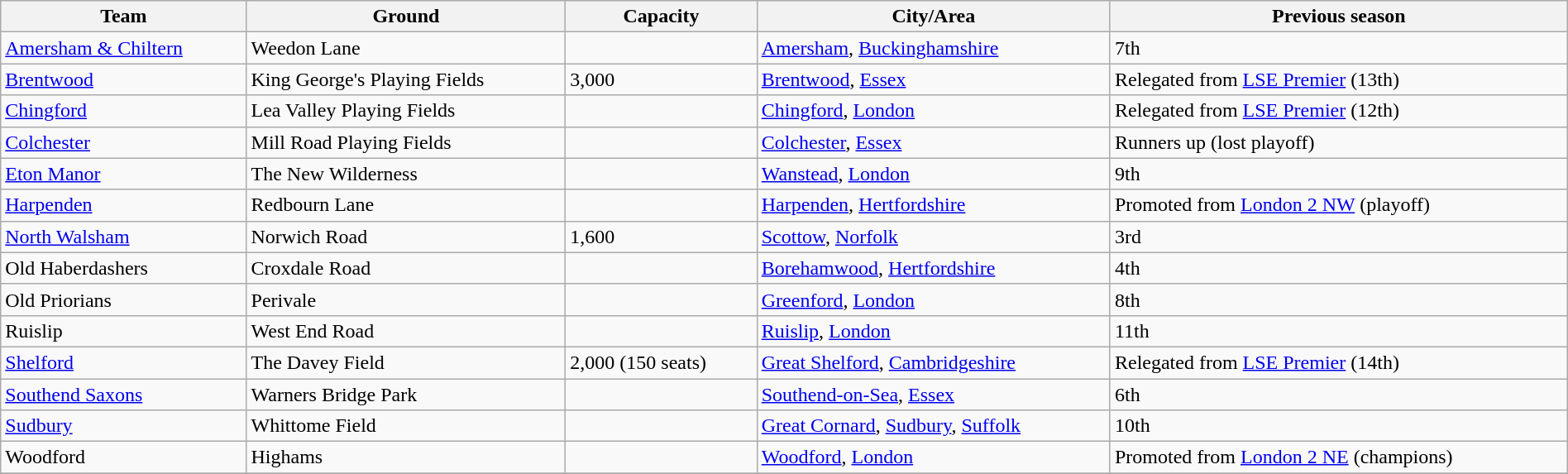<table class="wikitable sortable" width=100%>
<tr>
<th>Team</th>
<th>Ground</th>
<th>Capacity</th>
<th>City/Area</th>
<th>Previous season</th>
</tr>
<tr>
<td><a href='#'>Amersham & Chiltern</a></td>
<td>Weedon Lane</td>
<td></td>
<td><a href='#'>Amersham</a>, <a href='#'>Buckinghamshire</a></td>
<td>7th</td>
</tr>
<tr>
<td><a href='#'>Brentwood</a></td>
<td>King George's Playing Fields</td>
<td>3,000</td>
<td><a href='#'>Brentwood</a>, <a href='#'>Essex</a></td>
<td>Relegated from <a href='#'>LSE Premier</a> (13th)</td>
</tr>
<tr>
<td><a href='#'>Chingford</a></td>
<td>Lea Valley Playing Fields</td>
<td></td>
<td><a href='#'>Chingford</a>, <a href='#'>London</a></td>
<td>Relegated from <a href='#'>LSE Premier</a> (12th)</td>
</tr>
<tr>
<td><a href='#'>Colchester</a></td>
<td>Mill Road Playing Fields</td>
<td></td>
<td><a href='#'>Colchester</a>, <a href='#'>Essex</a></td>
<td>Runners up (lost playoff)</td>
</tr>
<tr>
<td><a href='#'>Eton Manor</a></td>
<td>The New Wilderness</td>
<td></td>
<td><a href='#'>Wanstead</a>, <a href='#'>London</a></td>
<td>9th</td>
</tr>
<tr>
<td><a href='#'>Harpenden</a></td>
<td>Redbourn Lane</td>
<td></td>
<td><a href='#'>Harpenden</a>, <a href='#'>Hertfordshire</a></td>
<td>Promoted from <a href='#'>London 2 NW</a> (playoff)</td>
</tr>
<tr>
<td><a href='#'>North Walsham</a></td>
<td>Norwich Road</td>
<td>1,600</td>
<td><a href='#'>Scottow</a>, <a href='#'>Norfolk</a></td>
<td>3rd</td>
</tr>
<tr>
<td>Old Haberdashers</td>
<td>Croxdale Road</td>
<td></td>
<td><a href='#'>Borehamwood</a>, <a href='#'>Hertfordshire</a></td>
<td>4th</td>
</tr>
<tr>
<td>Old Priorians</td>
<td>Perivale</td>
<td></td>
<td><a href='#'>Greenford</a>, <a href='#'>London</a></td>
<td>8th</td>
</tr>
<tr>
<td>Ruislip</td>
<td>West End Road</td>
<td></td>
<td><a href='#'>Ruislip</a>, <a href='#'>London</a></td>
<td>11th</td>
</tr>
<tr>
<td><a href='#'>Shelford</a></td>
<td>The Davey Field</td>
<td>2,000 (150 seats)</td>
<td><a href='#'>Great Shelford</a>, <a href='#'>Cambridgeshire</a></td>
<td>Relegated from <a href='#'>LSE Premier</a> (14th)</td>
</tr>
<tr>
<td><a href='#'>Southend Saxons</a></td>
<td>Warners Bridge Park</td>
<td></td>
<td><a href='#'>Southend-on-Sea</a>, <a href='#'>Essex</a></td>
<td>6th</td>
</tr>
<tr>
<td><a href='#'>Sudbury</a></td>
<td>Whittome Field</td>
<td></td>
<td><a href='#'>Great Cornard</a>, <a href='#'>Sudbury</a>, <a href='#'>Suffolk</a></td>
<td>10th</td>
</tr>
<tr>
<td>Woodford</td>
<td>Highams</td>
<td></td>
<td><a href='#'>Woodford</a>, <a href='#'>London</a></td>
<td>Promoted from <a href='#'>London 2 NE</a> (champions)</td>
</tr>
<tr>
</tr>
</table>
